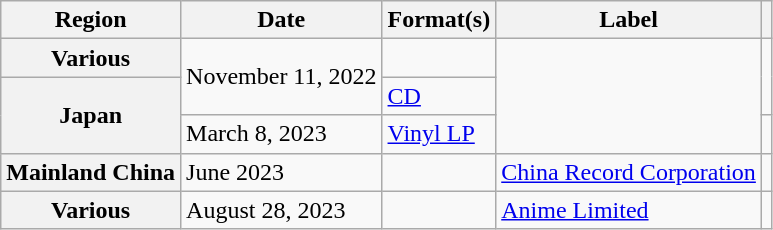<table class="wikitable plainrowheaders">
<tr>
<th scope="col">Region</th>
<th scope="col">Date</th>
<th scope="col">Format(s)</th>
<th scope="col">Label</th>
<th scope="col"></th>
</tr>
<tr>
<th scope="row">Various</th>
<td rowspan="2">November 11, 2022</td>
<td></td>
<td rowspan="3"></td>
<td style="text-align:center;" rowspan="2"></td>
</tr>
<tr>
<th scope="row" rowspan="2">Japan</th>
<td><a href='#'>CD</a></td>
</tr>
<tr>
<td>March 8, 2023</td>
<td><a href='#'>Vinyl LP</a></td>
<td style="text-align:center;"></td>
</tr>
<tr>
<th scope="row">Mainland China</th>
<td>June 2023</td>
<td></td>
<td><a href='#'>China Record Corporation</a></td>
<td style="text-align:center;"></td>
</tr>
<tr>
<th scope="row">Various</th>
<td>August 28, 2023</td>
<td></td>
<td><a href='#'>Anime Limited</a></td>
<td style="text-align:center;"></td>
</tr>
</table>
